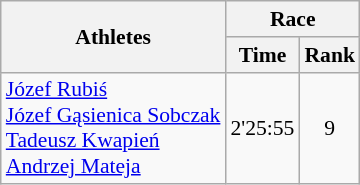<table class="wikitable" border="1" style="font-size:90%">
<tr>
<th rowspan=2>Athletes</th>
<th colspan=2>Race</th>
</tr>
<tr>
<th>Time</th>
<th>Rank</th>
</tr>
<tr>
<td><a href='#'>Józef Rubiś</a><br><a href='#'>Józef Gąsienica Sobczak</a><br><a href='#'>Tadeusz Kwapień</a><br><a href='#'>Andrzej Mateja</a></td>
<td align=center>2'25:55</td>
<td align=center>9</td>
</tr>
</table>
